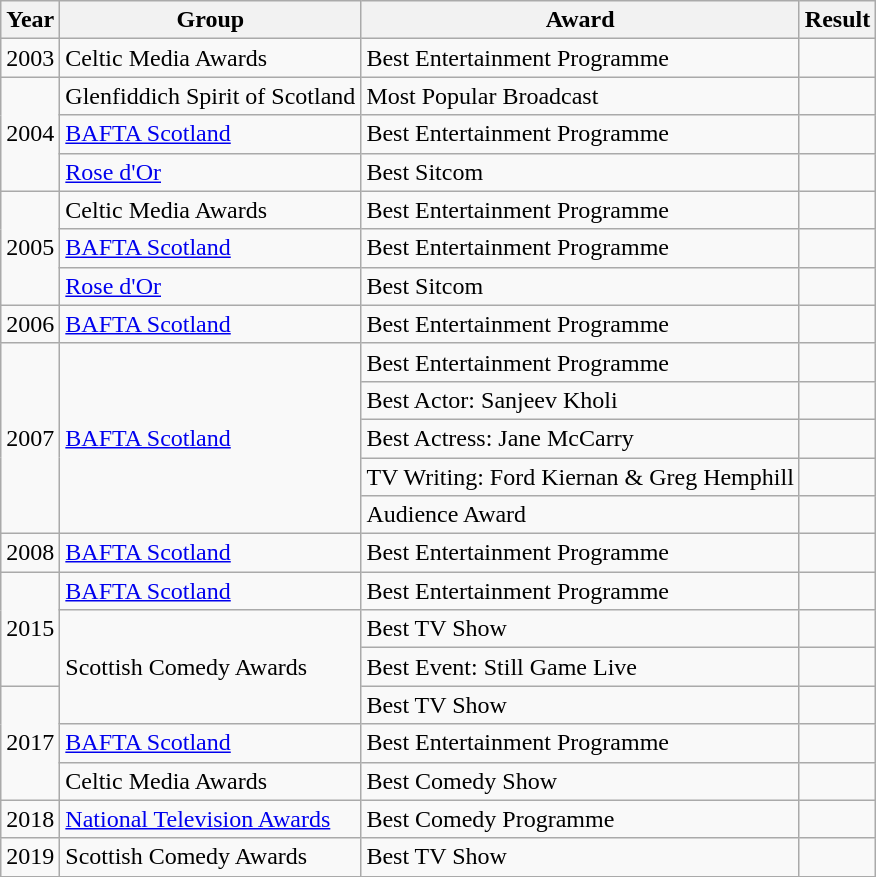<table class="wikitable">
<tr>
<th>Year</th>
<th>Group</th>
<th>Award</th>
<th>Result</th>
</tr>
<tr>
<td>2003</td>
<td>Celtic Media Awards</td>
<td>Best Entertainment Programme</td>
<td></td>
</tr>
<tr>
<td rowspan=3>2004</td>
<td>Glenfiddich Spirit of Scotland</td>
<td>Most Popular Broadcast</td>
<td></td>
</tr>
<tr>
<td><a href='#'>BAFTA Scotland</a></td>
<td>Best Entertainment Programme</td>
<td></td>
</tr>
<tr>
<td><a href='#'>Rose d'Or</a></td>
<td>Best Sitcom</td>
<td></td>
</tr>
<tr>
<td rowspan=3>2005</td>
<td>Celtic Media Awards</td>
<td>Best Entertainment Programme</td>
<td></td>
</tr>
<tr>
<td><a href='#'>BAFTA Scotland</a></td>
<td>Best Entertainment Programme</td>
<td></td>
</tr>
<tr>
<td><a href='#'>Rose d'Or</a></td>
<td>Best Sitcom</td>
<td></td>
</tr>
<tr>
<td>2006</td>
<td><a href='#'>BAFTA Scotland</a></td>
<td>Best Entertainment Programme</td>
<td></td>
</tr>
<tr>
<td rowspan=5>2007</td>
<td rowspan=5><a href='#'>BAFTA Scotland</a></td>
<td>Best Entertainment Programme</td>
<td></td>
</tr>
<tr>
<td>Best Actor: Sanjeev Kholi</td>
<td></td>
</tr>
<tr>
<td>Best Actress: Jane McCarry</td>
<td></td>
</tr>
<tr>
<td>TV Writing: Ford Kiernan & Greg Hemphill</td>
<td></td>
</tr>
<tr>
<td>Audience Award</td>
<td></td>
</tr>
<tr>
<td>2008</td>
<td><a href='#'>BAFTA Scotland</a></td>
<td>Best Entertainment Programme</td>
<td></td>
</tr>
<tr>
<td rowspan=3>2015</td>
<td><a href='#'>BAFTA Scotland</a></td>
<td>Best Entertainment Programme</td>
<td></td>
</tr>
<tr>
<td rowspan=3>Scottish Comedy Awards</td>
<td>Best TV Show</td>
<td></td>
</tr>
<tr>
<td>Best Event: Still Game Live</td>
<td></td>
</tr>
<tr>
<td rowspan=3>2017</td>
<td>Best TV Show</td>
<td></td>
</tr>
<tr>
<td><a href='#'>BAFTA Scotland</a></td>
<td>Best Entertainment Programme</td>
<td></td>
</tr>
<tr>
<td>Celtic Media Awards</td>
<td>Best Comedy Show</td>
<td></td>
</tr>
<tr>
<td>2018</td>
<td><a href='#'>National Television Awards</a></td>
<td>Best Comedy Programme</td>
<td></td>
</tr>
<tr>
<td>2019</td>
<td>Scottish Comedy Awards</td>
<td>Best TV Show</td>
<td></td>
</tr>
<tr>
</tr>
</table>
